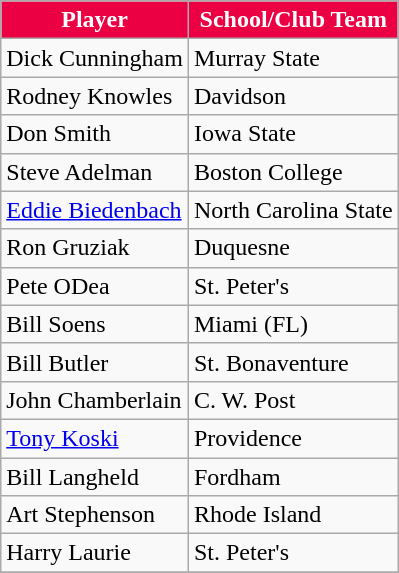<table class="wikitable sortable sortable">
<tr>
<th style="background-color:#EC0044; color:#FFFFFF">Player</th>
<th style="background-color:#EC0044; color:#FFFFFF">School/Club Team</th>
</tr>
<tr>
<td>Dick Cunningham</td>
<td>Murray State</td>
</tr>
<tr>
<td>Rodney Knowles</td>
<td>Davidson</td>
</tr>
<tr>
<td>Don Smith</td>
<td>Iowa State</td>
</tr>
<tr>
<td>Steve Adelman</td>
<td>Boston College</td>
</tr>
<tr>
<td><a href='#'>Eddie Biedenbach</a></td>
<td>North Carolina State</td>
</tr>
<tr>
<td>Ron Gruziak</td>
<td>Duquesne</td>
</tr>
<tr>
<td>Pete ODea</td>
<td>St. Peter's</td>
</tr>
<tr>
<td>Bill Soens</td>
<td>Miami (FL)</td>
</tr>
<tr>
<td>Bill Butler</td>
<td>St. Bonaventure</td>
</tr>
<tr>
<td>John Chamberlain</td>
<td>C. W. Post</td>
</tr>
<tr>
<td><a href='#'>Tony Koski</a></td>
<td>Providence</td>
</tr>
<tr>
<td>Bill Langheld</td>
<td>Fordham</td>
</tr>
<tr>
<td>Art Stephenson</td>
<td>Rhode Island</td>
</tr>
<tr>
<td>Harry Laurie</td>
<td>St. Peter's</td>
</tr>
<tr>
</tr>
</table>
